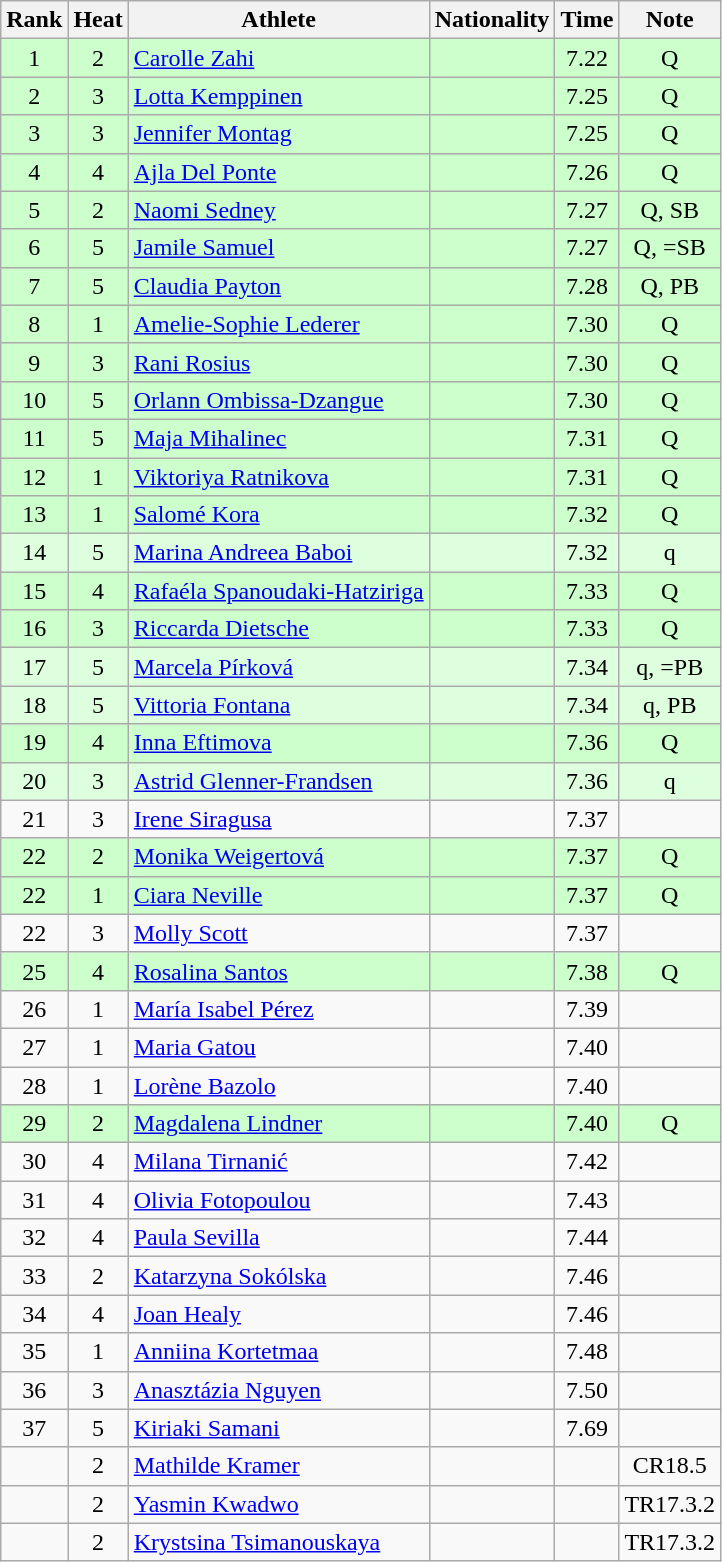<table class="wikitable sortable" style="text-align:center">
<tr>
<th>Rank</th>
<th>Heat</th>
<th>Athlete</th>
<th>Nationality</th>
<th>Time</th>
<th>Note</th>
</tr>
<tr bgcolor=ccffcc>
<td>1</td>
<td>2</td>
<td align=left><a href='#'>Carolle Zahi</a></td>
<td align=left></td>
<td>7.22</td>
<td>Q</td>
</tr>
<tr bgcolor=ccffcc>
<td>2</td>
<td>3</td>
<td align=left><a href='#'>Lotta Kemppinen</a></td>
<td align=left></td>
<td>7.25</td>
<td>Q</td>
</tr>
<tr bgcolor=ccffcc>
<td>3</td>
<td>3</td>
<td align=left><a href='#'>Jennifer Montag</a></td>
<td align=left></td>
<td>7.25</td>
<td>Q</td>
</tr>
<tr bgcolor=ccffcc>
<td>4</td>
<td>4</td>
<td align=left><a href='#'>Ajla Del Ponte</a></td>
<td align=left></td>
<td>7.26</td>
<td>Q</td>
</tr>
<tr bgcolor=ccffcc>
<td>5</td>
<td>2</td>
<td align=left><a href='#'>Naomi Sedney</a></td>
<td align=left></td>
<td>7.27</td>
<td>Q, SB</td>
</tr>
<tr bgcolor=ccffcc>
<td>6</td>
<td>5</td>
<td align=left><a href='#'>Jamile Samuel</a></td>
<td align=left></td>
<td>7.27</td>
<td>Q, =SB</td>
</tr>
<tr bgcolor=ccffcc>
<td>7</td>
<td>5</td>
<td align=left><a href='#'>Claudia Payton</a></td>
<td align=left></td>
<td>7.28</td>
<td>Q, PB</td>
</tr>
<tr bgcolor=ccffcc>
<td>8</td>
<td>1</td>
<td align=left><a href='#'>Amelie-Sophie Lederer</a></td>
<td align=left></td>
<td>7.30</td>
<td>Q</td>
</tr>
<tr bgcolor=ccffcc>
<td>9</td>
<td>3</td>
<td align=left><a href='#'>Rani Rosius</a></td>
<td align=left></td>
<td>7.30</td>
<td>Q</td>
</tr>
<tr bgcolor=ccffcc>
<td>10</td>
<td>5</td>
<td align=left><a href='#'>Orlann Ombissa-Dzangue</a></td>
<td align=left></td>
<td>7.30</td>
<td>Q</td>
</tr>
<tr bgcolor=ccffcc>
<td>11</td>
<td>5</td>
<td align=left><a href='#'>Maja Mihalinec</a></td>
<td align=left></td>
<td>7.31</td>
<td>Q</td>
</tr>
<tr bgcolor=ccffcc>
<td>12</td>
<td>1</td>
<td align=left><a href='#'>Viktoriya Ratnikova</a></td>
<td align=left></td>
<td>7.31</td>
<td>Q</td>
</tr>
<tr bgcolor=ccffcc>
<td>13</td>
<td>1</td>
<td align=left><a href='#'>Salomé Kora</a></td>
<td align=left></td>
<td>7.32</td>
<td>Q</td>
</tr>
<tr bgcolor=ddffdd>
<td>14</td>
<td>5</td>
<td align=left><a href='#'>Marina Andreea Baboi</a></td>
<td align=left></td>
<td>7.32</td>
<td>q</td>
</tr>
<tr bgcolor=ccffcc>
<td>15</td>
<td>4</td>
<td align=left><a href='#'>Rafaéla Spanoudaki-Hatziriga</a></td>
<td align=left></td>
<td>7.33</td>
<td>Q</td>
</tr>
<tr bgcolor=ccffcc>
<td>16</td>
<td>3</td>
<td align=left><a href='#'>Riccarda Dietsche</a></td>
<td align=left></td>
<td>7.33</td>
<td>Q</td>
</tr>
<tr bgcolor=ddffdd>
<td>17</td>
<td>5</td>
<td align=left><a href='#'>Marcela Pírková</a></td>
<td align=left></td>
<td>7.34</td>
<td>q, =PB</td>
</tr>
<tr bgcolor=ddffdd>
<td>18</td>
<td>5</td>
<td align=left><a href='#'>Vittoria Fontana</a></td>
<td align=left></td>
<td>7.34</td>
<td>q, PB</td>
</tr>
<tr bgcolor=ccffcc>
<td>19</td>
<td>4</td>
<td align=left><a href='#'>Inna Eftimova</a></td>
<td align=left></td>
<td>7.36</td>
<td>Q</td>
</tr>
<tr bgcolor=ddffdd>
<td>20</td>
<td>3</td>
<td align=left><a href='#'>Astrid Glenner-Frandsen</a></td>
<td align=left></td>
<td>7.36</td>
<td>q</td>
</tr>
<tr>
<td>21</td>
<td>3</td>
<td align=left><a href='#'>Irene Siragusa</a></td>
<td align=left></td>
<td>7.37</td>
<td></td>
</tr>
<tr bgcolor=ccffcc>
<td>22</td>
<td>2</td>
<td align=left><a href='#'>Monika Weigertová</a></td>
<td align=left></td>
<td>7.37</td>
<td>Q</td>
</tr>
<tr bgcolor=ccffcc>
<td>22</td>
<td>1</td>
<td align=left><a href='#'>Ciara Neville</a></td>
<td align=left></td>
<td>7.37</td>
<td>Q</td>
</tr>
<tr>
<td>22</td>
<td>3</td>
<td align=left><a href='#'>Molly Scott</a></td>
<td align=left></td>
<td>7.37</td>
<td></td>
</tr>
<tr bgcolor=ccffcc>
<td>25</td>
<td>4</td>
<td align=left><a href='#'>Rosalina Santos</a></td>
<td align=left></td>
<td>7.38</td>
<td>Q</td>
</tr>
<tr>
<td>26</td>
<td>1</td>
<td align=left><a href='#'>María Isabel Pérez</a></td>
<td align=left></td>
<td>7.39</td>
<td></td>
</tr>
<tr>
<td>27</td>
<td>1</td>
<td align=left><a href='#'>Maria Gatou</a></td>
<td align=left></td>
<td>7.40</td>
<td></td>
</tr>
<tr>
<td>28</td>
<td>1</td>
<td align=left><a href='#'>Lorène Bazolo</a></td>
<td align=left></td>
<td>7.40</td>
<td></td>
</tr>
<tr bgcolor=ccffcc>
<td>29</td>
<td>2</td>
<td align=left><a href='#'>Magdalena Lindner</a></td>
<td align=left></td>
<td>7.40</td>
<td>Q</td>
</tr>
<tr>
<td>30</td>
<td>4</td>
<td align=left><a href='#'>Milana Tirnanić</a></td>
<td align=left></td>
<td>7.42</td>
<td></td>
</tr>
<tr>
<td>31</td>
<td>4</td>
<td align=left><a href='#'>Olivia Fotopoulou</a></td>
<td align=left></td>
<td>7.43</td>
<td></td>
</tr>
<tr>
<td>32</td>
<td>4</td>
<td align=left><a href='#'>Paula Sevilla</a></td>
<td align=left></td>
<td>7.44</td>
<td></td>
</tr>
<tr>
<td>33</td>
<td>2</td>
<td align=left><a href='#'>Katarzyna Sokólska</a></td>
<td align=left></td>
<td>7.46</td>
<td></td>
</tr>
<tr>
<td>34</td>
<td>4</td>
<td align=left><a href='#'>Joan Healy</a></td>
<td align=left></td>
<td>7.46</td>
<td></td>
</tr>
<tr>
<td>35</td>
<td>1</td>
<td align=left><a href='#'>Anniina Kortetmaa</a></td>
<td align=left></td>
<td>7.48</td>
<td></td>
</tr>
<tr>
<td>36</td>
<td>3</td>
<td align=left><a href='#'>Anasztázia Nguyen</a></td>
<td align=left></td>
<td>7.50</td>
<td></td>
</tr>
<tr>
<td>37</td>
<td>5</td>
<td align=left><a href='#'>Kiriaki Samani</a></td>
<td align=left></td>
<td>7.69</td>
<td></td>
</tr>
<tr>
<td></td>
<td>2</td>
<td align=left><a href='#'>Mathilde Kramer</a></td>
<td align=left></td>
<td></td>
<td>CR18.5</td>
</tr>
<tr>
<td></td>
<td>2</td>
<td align=left><a href='#'>Yasmin Kwadwo</a></td>
<td align=left></td>
<td></td>
<td>TR17.3.2 </td>
</tr>
<tr>
<td></td>
<td>2</td>
<td align=left><a href='#'>Krystsina Tsimanouskaya</a></td>
<td align=left></td>
<td></td>
<td>TR17.3.2</td>
</tr>
</table>
